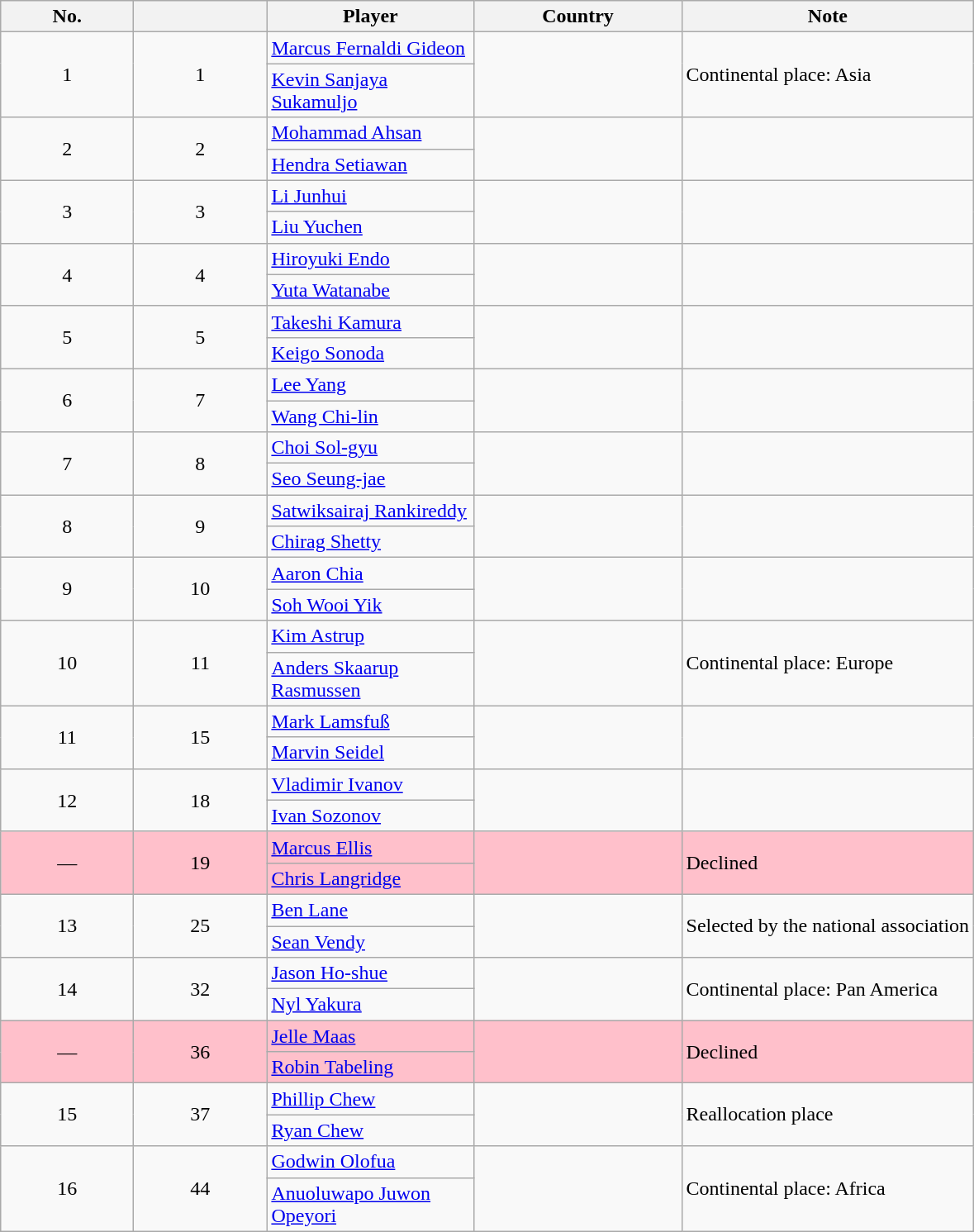<table class="wikitable sortable" style="text-align:center">
<tr>
<th width="100">No.</th>
<th width="100"></th>
<th width="160">Player</th>
<th width="160">Country</th>
<th>Note</th>
</tr>
<tr>
<td rowspan="2">1</td>
<td rowspan="2">1</td>
<td align="left"><a href='#'>Marcus Fernaldi Gideon</a></td>
<td rowspan="2" align="left"></td>
<td rowspan="2" align="left">Continental place: Asia</td>
</tr>
<tr>
<td align="left"><a href='#'>Kevin Sanjaya Sukamuljo</a></td>
</tr>
<tr>
<td rowspan="2">2</td>
<td rowspan="2">2</td>
<td align="left"><a href='#'>Mohammad Ahsan</a></td>
<td rowspan="2" align="left"></td>
<td rowspan="2"></td>
</tr>
<tr>
<td align="left"><a href='#'>Hendra Setiawan</a></td>
</tr>
<tr>
<td rowspan="2">3</td>
<td rowspan="2">3</td>
<td align="left"><a href='#'>Li Junhui</a></td>
<td rowspan="2" align="left"></td>
<td rowspan="2"></td>
</tr>
<tr>
<td align="left"><a href='#'>Liu Yuchen</a></td>
</tr>
<tr>
<td rowspan="2">4</td>
<td rowspan="2">4</td>
<td align="left"><a href='#'>Hiroyuki Endo</a></td>
<td rowspan="2" align="left"></td>
<td rowspan="2"></td>
</tr>
<tr>
<td align="left"><a href='#'>Yuta Watanabe</a></td>
</tr>
<tr>
<td rowspan="2">5</td>
<td rowspan="2">5</td>
<td align="left"><a href='#'>Takeshi Kamura</a></td>
<td rowspan="2" align="left"></td>
<td rowspan="2"></td>
</tr>
<tr>
<td align="left"><a href='#'>Keigo Sonoda</a></td>
</tr>
<tr>
<td rowspan="2">6</td>
<td rowspan="2">7</td>
<td align="left"><a href='#'>Lee Yang</a></td>
<td rowspan="2" align="left"></td>
<td rowspan="2"></td>
</tr>
<tr>
<td align="left"><a href='#'>Wang Chi-lin</a></td>
</tr>
<tr>
<td rowspan="2">7</td>
<td rowspan="2">8</td>
<td align="left"><a href='#'>Choi Sol-gyu</a></td>
<td rowspan="2" align="left"></td>
<td rowspan="2"></td>
</tr>
<tr>
<td align="left"><a href='#'>Seo Seung-jae</a></td>
</tr>
<tr>
<td rowspan="2">8</td>
<td rowspan="2">9</td>
<td align="left"><a href='#'>Satwiksairaj Rankireddy</a></td>
<td rowspan="2" align="left"></td>
<td rowspan="2"></td>
</tr>
<tr>
<td align="left"><a href='#'>Chirag Shetty</a></td>
</tr>
<tr>
<td rowspan="2">9</td>
<td rowspan="2">10</td>
<td align="left"><a href='#'>Aaron Chia</a></td>
<td rowspan="2" align="left"></td>
<td rowspan="2"></td>
</tr>
<tr>
<td align="left"><a href='#'>Soh Wooi Yik</a></td>
</tr>
<tr>
<td rowspan="2">10</td>
<td rowspan="2">11</td>
<td align="left"><a href='#'>Kim Astrup</a></td>
<td rowspan="2" align="left"></td>
<td rowspan="2" align="left">Continental place: Europe</td>
</tr>
<tr>
<td align="left"><a href='#'>Anders Skaarup Rasmussen</a></td>
</tr>
<tr>
<td rowspan="2">11</td>
<td rowspan="2">15</td>
<td align="left"><a href='#'>Mark Lamsfuß</a></td>
<td rowspan="2" align="left"></td>
<td rowspan="2"></td>
</tr>
<tr>
<td align="left"><a href='#'>Marvin Seidel</a></td>
</tr>
<tr>
<td rowspan="2">12</td>
<td rowspan="2">18</td>
<td align="left"><a href='#'>Vladimir Ivanov</a></td>
<td rowspan="2" align="left"></td>
<td rowspan="2"></td>
</tr>
<tr>
<td align="left"><a href='#'>Ivan Sozonov</a></td>
</tr>
<tr bgcolor=#ffc0cb>
<td rowspan="2">—</td>
<td rowspan="2">19</td>
<td align="left"><a href='#'>Marcus Ellis</a></td>
<td rowspan="2" align="left"></td>
<td rowspan="2" align="left">Declined</td>
</tr>
<tr bgcolor=#ffc0cb>
<td align="left"><a href='#'>Chris Langridge</a></td>
</tr>
<tr>
<td rowspan="2">13</td>
<td rowspan="2">25</td>
<td align="left"><a href='#'>Ben Lane</a></td>
<td rowspan="2" align="left"></td>
<td rowspan="2">Selected by the national association</td>
</tr>
<tr>
<td align="left"><a href='#'>Sean Vendy</a></td>
</tr>
<tr>
<td rowspan="2">14</td>
<td rowspan="2">32</td>
<td align="left"><a href='#'>Jason Ho-shue</a></td>
<td rowspan="2" align="left"></td>
<td rowspan="2" align="left">Continental place: Pan America</td>
</tr>
<tr>
<td align="left"><a href='#'>Nyl Yakura</a></td>
</tr>
<tr bgcolor=#ffc0cb>
<td rowspan="2">—</td>
<td rowspan="2">36</td>
<td align="left"><a href='#'>Jelle Maas</a></td>
<td rowspan="2" align="left"></td>
<td rowspan="2" align="left">Declined</td>
</tr>
<tr bgcolor=#ffc0cb>
<td align="left"><a href='#'>Robin Tabeling</a></td>
</tr>
<tr>
<td rowspan="2">15</td>
<td rowspan="2">37</td>
<td align="left"><a href='#'>Phillip Chew</a></td>
<td rowspan="2" align="left"></td>
<td rowspan="2" align="left">Reallocation place</td>
</tr>
<tr>
<td align="left"><a href='#'>Ryan Chew</a></td>
</tr>
<tr>
<td rowspan="2">16</td>
<td rowspan="2">44</td>
<td align="left"><a href='#'>Godwin Olofua</a></td>
<td rowspan="2" align="left"></td>
<td rowspan="2" align="left">Continental place: Africa</td>
</tr>
<tr>
<td align="left"><a href='#'>Anuoluwapo Juwon Opeyori</a></td>
</tr>
</table>
